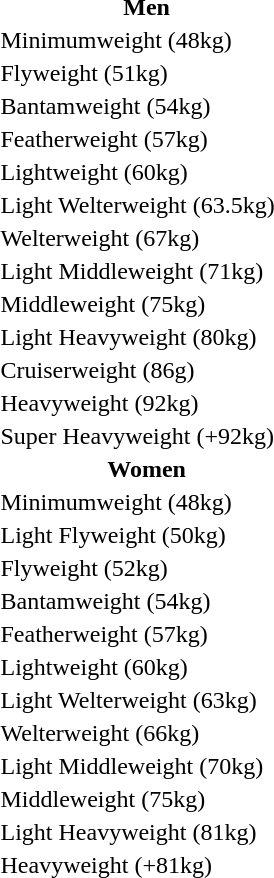<table>
<tr>
<th colspan=4>Men</th>
</tr>
<tr>
<td rowspan=2>Minimumweight (48kg)</td>
<td rowspan=2></td>
<td rowspan=2></td>
<td></td>
</tr>
<tr>
<td></td>
</tr>
<tr>
<td rowspan=2>Flyweight (51kg)</td>
<td rowspan=2></td>
<td rowspan=2></td>
<td></td>
</tr>
<tr>
<td></td>
</tr>
<tr>
<td rowspan=2>Bantamweight (54kg)</td>
<td rowspan=2></td>
<td rowspan=2></td>
<td></td>
</tr>
<tr>
<td></td>
</tr>
<tr>
<td rowspan=2>Featherweight (57kg)</td>
<td rowspan=2></td>
<td rowspan=2></td>
<td></td>
</tr>
<tr>
<td></td>
</tr>
<tr>
<td rowspan=2>Lightweight (60kg)</td>
<td rowspan=2></td>
<td rowspan=2></td>
<td></td>
</tr>
<tr>
<td></td>
</tr>
<tr>
<td rowspan=2>Light Welterweight (63.5kg)</td>
<td rowspan=2></td>
<td rowspan=2></td>
<td></td>
</tr>
<tr>
<td></td>
</tr>
<tr>
<td rowspan=2>Welterweight (67kg)</td>
<td rowspan=2></td>
<td rowspan=2></td>
<td></td>
</tr>
<tr>
<td></td>
</tr>
<tr>
<td rowspan=2>Light Middleweight (71kg)</td>
<td rowspan=2></td>
<td rowspan=2></td>
<td></td>
</tr>
<tr>
<td></td>
</tr>
<tr>
<td rowspan=2>Middleweight (75kg)</td>
<td rowspan=2></td>
<td rowspan=2></td>
<td></td>
</tr>
<tr>
<td></td>
</tr>
<tr>
<td rowspan=2>Light Heavyweight (80kg)</td>
<td rowspan=2></td>
<td rowspan=2></td>
<td></td>
</tr>
<tr>
<td></td>
</tr>
<tr>
<td rowspan=2>Cruiserweight (86g)</td>
<td rowspan=2></td>
<td rowspan=2></td>
<td></td>
</tr>
<tr>
<td></td>
</tr>
<tr>
<td rowspan=2>Heavyweight (92kg)</td>
<td rowspan=2></td>
<td rowspan=2></td>
<td></td>
</tr>
<tr>
<td></td>
</tr>
<tr>
<td rowspan=2>Super Heavyweight (+92kg)</td>
<td rowspan=2></td>
<td rowspan=2></td>
<td></td>
</tr>
<tr>
<td></td>
</tr>
<tr>
<th colspan=4>Women</th>
</tr>
<tr>
<td rowspan=2>Minimumweight (48kg)</td>
<td rowspan=2></td>
<td rowspan=2></td>
<td></td>
</tr>
<tr>
<td></td>
</tr>
<tr>
<td rowspan=2>Light Flyweight (50kg)</td>
<td rowspan=2></td>
<td rowspan=2></td>
<td></td>
</tr>
<tr>
<td></td>
</tr>
<tr>
<td rowspan=2>Flyweight (52kg)</td>
<td rowspan=2></td>
<td rowspan=2></td>
<td></td>
</tr>
<tr>
<td></td>
</tr>
<tr>
<td rowspan=2>Bantamweight (54kg)</td>
<td rowspan=2></td>
<td rowspan=2></td>
<td></td>
</tr>
<tr>
<td></td>
</tr>
<tr>
<td rowspan=2>Featherweight (57kg)</td>
<td rowspan=2></td>
<td rowspan=2></td>
<td></td>
</tr>
<tr>
<td></td>
</tr>
<tr>
<td rowspan=2>Lightweight (60kg)</td>
<td rowspan=2></td>
<td rowspan=2></td>
<td></td>
</tr>
<tr>
<td></td>
</tr>
<tr>
<td rowspan=2>Light Welterweight (63kg)</td>
<td rowspan=2></td>
<td rowspan=2></td>
<td></td>
</tr>
<tr>
<td></td>
</tr>
<tr>
<td rowspan=2>Welterweight (66kg)</td>
<td rowspan=2></td>
<td rowspan=2></td>
<td></td>
</tr>
<tr>
<td></td>
</tr>
<tr>
<td rowspan=2>Light Middleweight (70kg)</td>
<td rowspan=2></td>
<td rowspan=2></td>
<td></td>
</tr>
<tr>
<td></td>
</tr>
<tr>
<td rowspan=2>Middleweight (75kg)</td>
<td rowspan=2></td>
<td rowspan=2></td>
<td></td>
</tr>
<tr>
<td></td>
</tr>
<tr>
<td rowspan=2>Light Heavyweight (81kg)</td>
<td rowspan=2></td>
<td rowspan=2></td>
<td></td>
</tr>
<tr>
<td></td>
</tr>
<tr>
<td rowspan=2>Heavyweight (+81kg)</td>
<td rowspan=2></td>
<td rowspan=2></td>
<td></td>
</tr>
<tr>
<td></td>
</tr>
</table>
